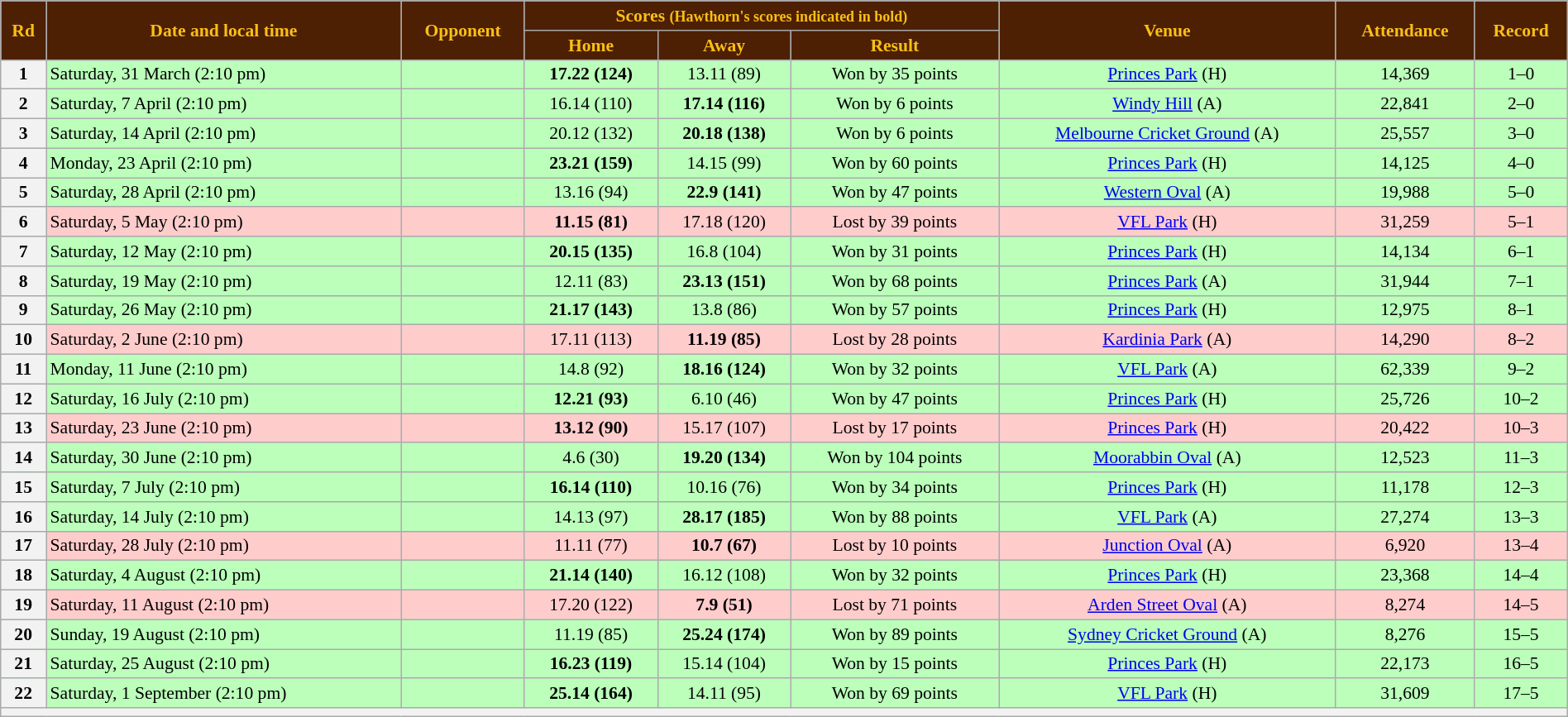<table class="wikitable" style="font-size:90%; text-align:center; width: 100%; margin-left: auto; margin-right: auto;">
<tr style="text-align:center; background:#4D2004; color:#FBBF15; font-weight:bold">
<td rowspan=2><strong>Rd</strong></td>
<td rowspan=2><strong>Date and local time</strong></td>
<td rowspan=2><strong>Opponent</strong></td>
<td colspan=3><strong>Scores</strong> <small>(Hawthorn's scores indicated in <strong>bold</strong>)</small></td>
<td rowspan=2><strong>Venue</strong></td>
<td rowspan=2><strong>Attendance</strong></td>
<td rowspan=2>Record</td>
</tr>
<tr>
<th style="background:#4D2004; color:#FBBF15;">Home</th>
<th style="background:#4D2004; color:#FBBF15;">Away</th>
<th style="background:#4D2004; color:#FBBF15;">Result</th>
</tr>
<tr style="background:#bfb">
<th>1</th>
<td align=left>Saturday, 31 March (2:10 pm)</td>
<td align=left></td>
<td><strong>17.22 (124)</strong></td>
<td>13.11 (89)</td>
<td>Won by 35 points</td>
<td><a href='#'>Princes Park</a> (H)</td>
<td>14,369</td>
<td>1–0</td>
</tr>
<tr style="background:#bfb">
<th>2</th>
<td align=left>Saturday, 7 April (2:10 pm)</td>
<td align=left></td>
<td>16.14 (110)</td>
<td><strong>17.14 (116)</strong></td>
<td>Won by 6 points</td>
<td><a href='#'>Windy Hill</a> (A)</td>
<td>22,841</td>
<td>2–0</td>
</tr>
<tr style="background:#bfb">
<th>3</th>
<td align=left>Saturday, 14 April (2:10 pm)</td>
<td align=left></td>
<td>20.12 (132)</td>
<td><strong>20.18 (138)</strong></td>
<td>Won by 6 points</td>
<td><a href='#'>Melbourne Cricket Ground</a> (A)</td>
<td>25,557</td>
<td>3–0</td>
</tr>
<tr style="background:#bfb">
<th>4</th>
<td align=left>Monday, 23 April (2:10 pm)</td>
<td align=left></td>
<td><strong>23.21 (159)</strong></td>
<td>14.15 (99)</td>
<td>Won by 60 points</td>
<td><a href='#'>Princes Park</a> (H)</td>
<td>14,125</td>
<td>4–0</td>
</tr>
<tr style="background:#bfb">
<th>5</th>
<td align=left>Saturday, 28 April (2:10 pm)</td>
<td align=left></td>
<td>13.16 (94)</td>
<td><strong>22.9 (141)</strong></td>
<td>Won by 47 points</td>
<td><a href='#'>Western Oval</a> (A)</td>
<td>19,988</td>
<td>5–0</td>
</tr>
<tr style="background:#fcc;">
<th>6</th>
<td align=left>Saturday, 5 May (2:10 pm)</td>
<td align=left></td>
<td><strong>11.15 (81)</strong></td>
<td>17.18 (120)</td>
<td>Lost by 39 points</td>
<td><a href='#'>VFL Park</a> (H)</td>
<td>31,259</td>
<td>5–1</td>
</tr>
<tr style="background:#bfb">
<th>7</th>
<td align=left>Saturday, 12 May (2:10 pm)</td>
<td align=left></td>
<td><strong>20.15 (135)</strong></td>
<td>16.8 (104)</td>
<td>Won by 31 points</td>
<td><a href='#'>Princes Park</a> (H)</td>
<td>14,134</td>
<td>6–1</td>
</tr>
<tr style="background:#bfb">
<th>8</th>
<td align=left>Saturday, 19 May (2:10 pm)</td>
<td align=left></td>
<td>12.11 (83)</td>
<td><strong>23.13 (151)</strong></td>
<td>Won by 68 points</td>
<td><a href='#'>Princes Park</a> (A)</td>
<td>31,944</td>
<td>7–1</td>
</tr>
<tr style="background:#bfb">
<th>9</th>
<td align=left>Saturday, 26 May (2:10 pm)</td>
<td align=left></td>
<td><strong>21.17 (143)</strong></td>
<td>13.8 (86)</td>
<td>Won by 57 points</td>
<td><a href='#'>Princes Park</a> (H)</td>
<td>12,975</td>
<td>8–1</td>
</tr>
<tr style="background:#fcc;">
<th>10</th>
<td align=left>Saturday, 2 June (2:10 pm)</td>
<td align=left></td>
<td>17.11 (113)</td>
<td><strong>11.19 (85)</strong></td>
<td>Lost by 28 points</td>
<td><a href='#'>Kardinia Park</a> (A)</td>
<td>14,290</td>
<td>8–2</td>
</tr>
<tr style="background:#bfb">
<th>11</th>
<td align=left>Monday, 11 June (2:10 pm)</td>
<td align=left></td>
<td>14.8 (92)</td>
<td><strong>18.16 (124)</strong></td>
<td>Won by 32 points</td>
<td><a href='#'>VFL Park</a> (A)</td>
<td>62,339</td>
<td>9–2</td>
</tr>
<tr style="background:#bfb">
<th>12</th>
<td align=left>Saturday, 16 July (2:10 pm)</td>
<td align=left></td>
<td><strong>12.21 (93)</strong></td>
<td>6.10 (46)</td>
<td>Won by 47 points</td>
<td><a href='#'>Princes Park</a> (H)</td>
<td>25,726</td>
<td>10–2</td>
</tr>
<tr style="background:#fcc;">
<th>13</th>
<td align=left>Saturday, 23 June (2:10 pm)</td>
<td align=left></td>
<td><strong>13.12 (90)</strong></td>
<td>15.17 (107)</td>
<td>Lost by 17 points</td>
<td><a href='#'>Princes Park</a> (H)</td>
<td>20,422</td>
<td>10–3</td>
</tr>
<tr style="background:#bfb">
<th>14</th>
<td align=left>Saturday, 30 June (2:10 pm)</td>
<td align=left></td>
<td>4.6 (30)</td>
<td><strong>19.20 (134)</strong></td>
<td>Won by 104 points</td>
<td><a href='#'>Moorabbin Oval</a> (A)</td>
<td>12,523</td>
<td>11–3</td>
</tr>
<tr style="background:#bfb">
<th>15</th>
<td align=left>Saturday, 7 July (2:10 pm)</td>
<td align=left></td>
<td><strong>16.14 (110)</strong></td>
<td>10.16 (76)</td>
<td>Won by 34 points</td>
<td><a href='#'>Princes Park</a> (H)</td>
<td>11,178</td>
<td>12–3</td>
</tr>
<tr style="background:#bfb">
<th>16</th>
<td align=left>Saturday, 14 July (2:10 pm)</td>
<td align=left></td>
<td>14.13 (97)</td>
<td><strong>28.17 (185)</strong></td>
<td>Won by 88 points</td>
<td><a href='#'>VFL Park</a> (A)</td>
<td>27,274</td>
<td>13–3</td>
</tr>
<tr style="background:#fcc;">
<th>17</th>
<td align=left>Saturday, 28 July (2:10 pm)</td>
<td align=left></td>
<td>11.11 (77)</td>
<td><strong>10.7 (67)</strong></td>
<td>Lost by 10 points</td>
<td><a href='#'>Junction Oval</a> (A)</td>
<td>6,920</td>
<td>13–4</td>
</tr>
<tr style="background:#bfb">
<th>18</th>
<td align=left>Saturday, 4 August (2:10 pm)</td>
<td align=left></td>
<td><strong>21.14 (140)</strong></td>
<td>16.12 (108)</td>
<td>Won by 32 points</td>
<td><a href='#'>Princes Park</a> (H)</td>
<td>23,368</td>
<td>14–4</td>
</tr>
<tr style="background:#fcc;">
<th>19</th>
<td align=left>Saturday, 11 August (2:10 pm)</td>
<td align=left></td>
<td>17.20 (122)</td>
<td><strong>7.9 (51)</strong></td>
<td>Lost by 71 points</td>
<td><a href='#'>Arden Street Oval</a> (A)</td>
<td>8,274</td>
<td>14–5</td>
</tr>
<tr style="background:#bfb">
<th>20</th>
<td align=left>Sunday, 19 August (2:10 pm)</td>
<td align=left></td>
<td>11.19 (85)</td>
<td><strong>25.24 (174)</strong></td>
<td>Won by 89 points</td>
<td><a href='#'>Sydney Cricket Ground</a> (A)</td>
<td>8,276</td>
<td>15–5</td>
</tr>
<tr style="background:#bfb">
<th>21</th>
<td align=left>Saturday, 25 August (2:10 pm)</td>
<td align=left></td>
<td><strong>16.23 (119)</strong></td>
<td>15.14 (104)</td>
<td>Won by 15 points</td>
<td><a href='#'>Princes Park</a> (H)</td>
<td>22,173</td>
<td>16–5</td>
</tr>
<tr style="background:#bfb">
<th>22</th>
<td align=left>Saturday, 1 September (2:10 pm)</td>
<td align=left></td>
<td><strong>25.14 (164)</strong></td>
<td>14.11 (95)</td>
<td>Won by 69 points</td>
<td><a href='#'>VFL Park</a> (H)</td>
<td>31,609</td>
<td>17–5</td>
</tr>
<tr>
<th colspan=9></th>
</tr>
</table>
